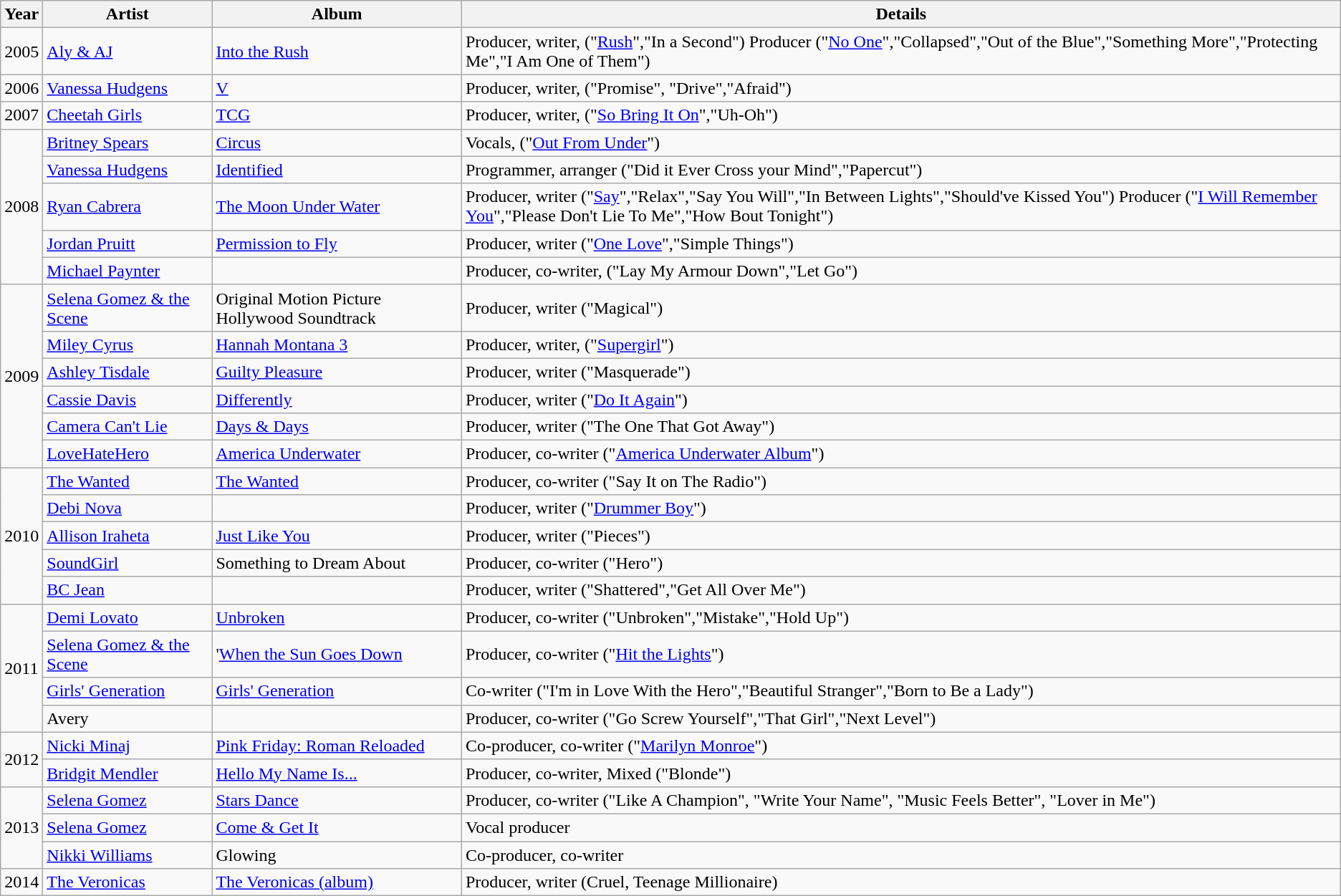<table class="wikitable">
<tr>
<th>Year</th>
<th style="width:150px;">Artist</th>
<th style="width:225px;">Album</th>
<th>Details</th>
</tr>
<tr>
<td>2005</td>
<td><a href='#'>Aly & AJ</a></td>
<td><a href='#'>Into the Rush</a></td>
<td>Producer, writer, ("<a href='#'>Rush</a>","In a Second") Producer ("<a href='#'>No One</a>","Collapsed","Out of the Blue","Something More","Protecting Me","I Am One of Them")</td>
</tr>
<tr>
<td>2006</td>
<td><a href='#'>Vanessa Hudgens</a></td>
<td><a href='#'>V</a></td>
<td>Producer, writer, ("Promise", "Drive","Afraid")</td>
</tr>
<tr>
<td>2007</td>
<td><a href='#'>Cheetah Girls</a></td>
<td><a href='#'>TCG</a></td>
<td>Producer, writer, ("<a href='#'>So Bring It On</a>","Uh-Oh")</td>
</tr>
<tr>
<td rowspan=5>2008</td>
<td><a href='#'>Britney Spears</a></td>
<td><a href='#'>Circus</a></td>
<td>Vocals, ("<a href='#'>Out From Under</a>")</td>
</tr>
<tr>
<td><a href='#'>Vanessa Hudgens</a></td>
<td><a href='#'>Identified</a></td>
<td>Programmer, arranger ("Did it Ever Cross your Mind","Papercut")</td>
</tr>
<tr>
<td><a href='#'>Ryan Cabrera</a></td>
<td><a href='#'>The Moon Under Water</a></td>
<td>Producer, writer ("<a href='#'>Say</a>","Relax","Say You Will","In Between Lights","Should've Kissed You") Producer ("<a href='#'>I Will Remember You</a>","Please Don't Lie To Me","How Bout Tonight")</td>
</tr>
<tr>
<td><a href='#'>Jordan Pruitt</a></td>
<td><a href='#'>Permission to Fly</a></td>
<td>Producer, writer ("<a href='#'>One Love</a>","Simple Things")</td>
</tr>
<tr>
<td><a href='#'>Michael Paynter</a></td>
<td></td>
<td>Producer, co-writer, ("Lay My Armour Down","Let Go")</td>
</tr>
<tr>
<td rowspan=6>2009</td>
<td><a href='#'>Selena Gomez & the Scene</a></td>
<td>Original Motion Picture Hollywood Soundtrack</td>
<td>Producer, writer ("Magical")</td>
</tr>
<tr>
<td><a href='#'>Miley Cyrus</a></td>
<td><a href='#'>Hannah Montana 3</a></td>
<td>Producer, writer, ("<a href='#'>Supergirl</a>")</td>
</tr>
<tr>
<td><a href='#'>Ashley Tisdale</a></td>
<td><a href='#'>Guilty Pleasure</a></td>
<td>Producer, writer ("Masquerade")</td>
</tr>
<tr>
<td><a href='#'>Cassie Davis</a></td>
<td><a href='#'>Differently</a></td>
<td>Producer, writer ("<a href='#'>Do It Again</a>")</td>
</tr>
<tr>
<td><a href='#'>Camera Can't Lie</a></td>
<td><a href='#'>Days & Days</a></td>
<td>Producer, writer ("The One That Got Away")</td>
</tr>
<tr>
<td><a href='#'>LoveHateHero</a></td>
<td><a href='#'>America Underwater</a></td>
<td>Producer, co-writer ("<a href='#'>America Underwater Album</a>")</td>
</tr>
<tr>
<td rowspan=5>2010</td>
<td><a href='#'>The Wanted</a></td>
<td><a href='#'>The Wanted</a></td>
<td>Producer, co-writer ("Say It on The Radio")</td>
</tr>
<tr>
<td><a href='#'>Debi Nova</a></td>
<td></td>
<td>Producer, writer ("<a href='#'>Drummer Boy</a>")</td>
</tr>
<tr>
<td><a href='#'>Allison Iraheta</a></td>
<td><a href='#'>Just Like You</a></td>
<td>Producer, writer ("Pieces")</td>
</tr>
<tr>
<td><a href='#'>SoundGirl</a></td>
<td>Something to Dream About</td>
<td>Producer, co-writer ("Hero")</td>
</tr>
<tr>
<td><a href='#'>BC Jean</a></td>
<td></td>
<td>Producer, writer ("Shattered","Get All Over Me")</td>
</tr>
<tr>
<td rowspan=4>2011</td>
<td><a href='#'>Demi Lovato</a></td>
<td><a href='#'>Unbroken</a></td>
<td>Producer, co-writer ("Unbroken","Mistake","Hold Up")</td>
</tr>
<tr>
<td><a href='#'>Selena Gomez & the Scene</a></td>
<td>'<a href='#'>When the Sun Goes Down</a></td>
<td>Producer, co-writer ("<a href='#'>Hit the Lights</a>")</td>
</tr>
<tr>
<td><a href='#'>Girls' Generation</a></td>
<td><a href='#'>Girls' Generation</a></td>
<td>Co-writer ("I'm in Love With the Hero","Beautiful Stranger","Born to Be a Lady")</td>
</tr>
<tr>
<td>Avery</td>
<td></td>
<td>Producer, co-writer ("Go Screw Yourself","That Girl","Next Level")</td>
</tr>
<tr>
<td rowspan=2>2012</td>
<td><a href='#'>Nicki Minaj</a></td>
<td><a href='#'>Pink Friday: Roman Reloaded</a></td>
<td>Co-producer, co-writer ("<a href='#'>Marilyn Monroe</a>")</td>
</tr>
<tr>
<td><a href='#'>Bridgit Mendler</a></td>
<td><a href='#'>Hello My Name Is...</a></td>
<td>Producer, co-writer, Mixed ("Blonde")</td>
</tr>
<tr>
<td rowspan=3>2013</td>
<td><a href='#'>Selena Gomez</a></td>
<td><a href='#'>Stars Dance</a></td>
<td>Producer, co-writer ("Like A Champion", "Write Your Name", "Music Feels Better", "Lover in Me")</td>
</tr>
<tr>
<td><a href='#'>Selena Gomez</a></td>
<td><a href='#'>Come & Get It</a></td>
<td>Vocal producer</td>
</tr>
<tr>
<td><a href='#'>Nikki Williams</a></td>
<td>Glowing</td>
<td>Co-producer, co-writer</td>
</tr>
<tr>
<td>2014</td>
<td><a href='#'>The Veronicas</a></td>
<td><a href='#'>The Veronicas (album)</a></td>
<td>Producer, writer (Cruel, Teenage Millionaire)</td>
</tr>
</table>
